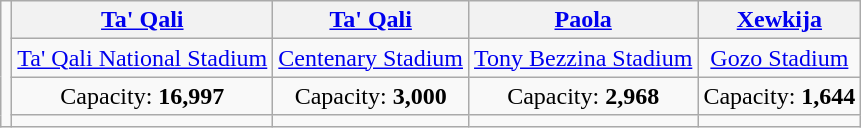<table class="wikitable" style="text-align:center">
<tr>
<td rowspan="4"></td>
<th><a href='#'>Ta' Qali</a></th>
<th><a href='#'>Ta' Qali</a></th>
<th><a href='#'>Paola</a></th>
<th><a href='#'>Xewkija</a></th>
</tr>
<tr>
<td><a href='#'>Ta' Qali National Stadium</a></td>
<td><a href='#'>Centenary Stadium</a></td>
<td><a href='#'>Tony Bezzina Stadium</a></td>
<td><a href='#'>Gozo Stadium</a></td>
</tr>
<tr>
<td>Capacity: <strong>16,997</strong></td>
<td>Capacity: <strong>3,000</strong></td>
<td>Capacity: <strong>2,968</strong></td>
<td>Capacity: <strong>1,644</strong></td>
</tr>
<tr>
<td></td>
<td></td>
<td></td>
<td></td>
</tr>
</table>
